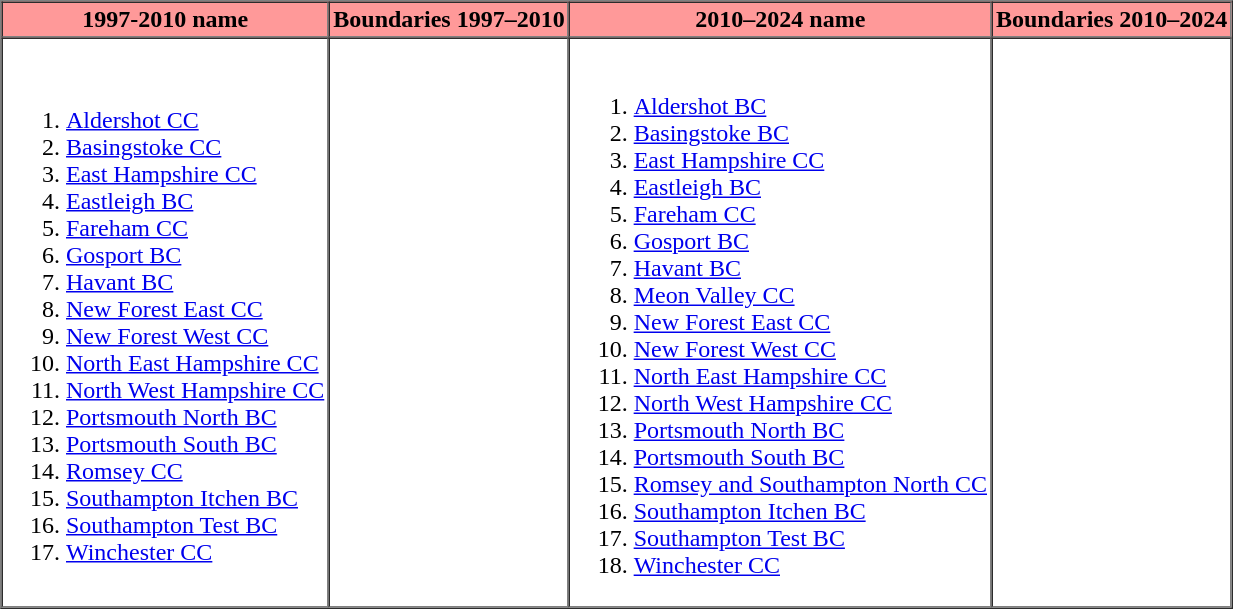<table border=1 cellpadding="2" cellspacing="0">
<tr>
<th bgcolor="#ff9999">1997-2010 name</th>
<th bgcolor="#ff9999">Boundaries 1997–2010</th>
<th bgcolor="#ff9999">2010–2024 name</th>
<th bgcolor="#ff9999">Boundaries 2010–2024</th>
</tr>
<tr>
<td><br><ol><li><a href='#'>Aldershot CC</a></li><li><a href='#'>Basingstoke CC</a></li><li><a href='#'>East Hampshire CC</a></li><li><a href='#'>Eastleigh BC</a></li><li><a href='#'>Fareham CC</a></li><li><a href='#'>Gosport BC</a></li><li><a href='#'>Havant BC</a></li><li><a href='#'>New Forest East CC</a></li><li><a href='#'>New Forest West CC</a></li><li><a href='#'>North East Hampshire CC</a></li><li><a href='#'>North West Hampshire CC</a></li><li><a href='#'>Portsmouth North BC</a></li><li><a href='#'>Portsmouth South BC</a></li><li><a href='#'>Romsey CC</a></li><li><a href='#'>Southampton Itchen BC</a></li><li><a href='#'>Southampton Test BC</a></li><li><a href='#'>Winchester CC</a></li></ol></td>
<td></td>
<td><br><ol><li><a href='#'>Aldershot BC</a></li><li><a href='#'>Basingstoke BC</a></li><li><a href='#'>East Hampshire CC</a></li><li><a href='#'>Eastleigh BC</a></li><li><a href='#'>Fareham CC</a></li><li><a href='#'>Gosport BC</a></li><li><a href='#'>Havant BC</a></li><li><a href='#'>Meon Valley CC</a></li><li><a href='#'>New Forest East CC</a></li><li><a href='#'>New Forest West CC</a></li><li><a href='#'>North East Hampshire CC</a></li><li><a href='#'>North West Hampshire CC</a></li><li><a href='#'>Portsmouth North BC</a></li><li><a href='#'>Portsmouth South BC</a></li><li><a href='#'>Romsey and Southampton North CC</a></li><li><a href='#'>Southampton Itchen BC</a></li><li><a href='#'>Southampton Test BC</a></li><li><a href='#'>Winchester CC</a></li></ol></td>
<td></td>
</tr>
<tr>
</tr>
</table>
